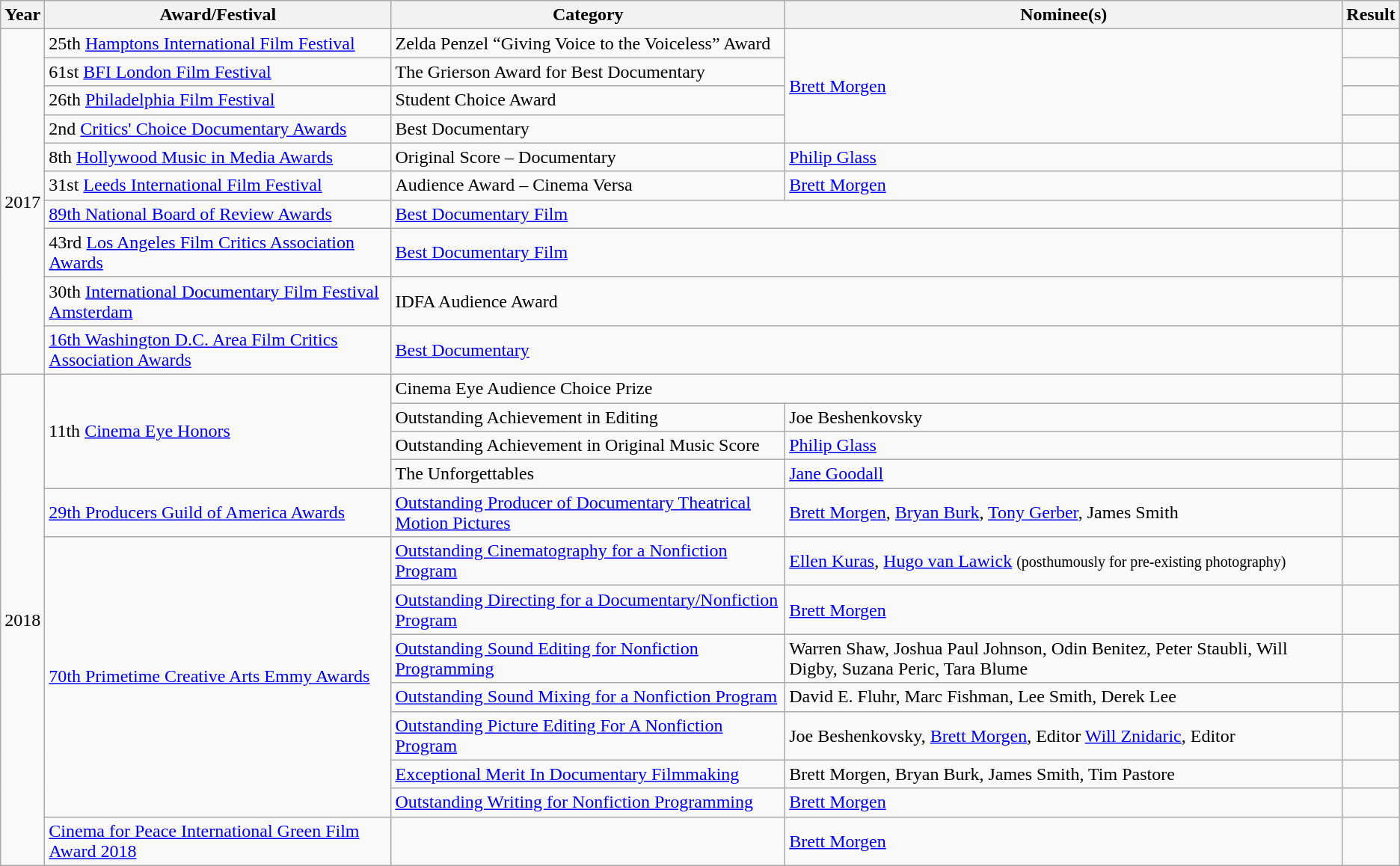<table class="wikitable">
<tr>
<th>Year</th>
<th>Award/Festival</th>
<th>Category</th>
<th>Nominee(s)</th>
<th>Result</th>
</tr>
<tr>
<td rowspan="10">2017</td>
<td>25th <a href='#'>Hamptons International Film Festival</a></td>
<td>Zelda Penzel “Giving Voice to the Voiceless” Award</td>
<td rowspan="4"><a href='#'>Brett Morgen</a></td>
<td></td>
</tr>
<tr>
<td>61st <a href='#'>BFI London Film Festival</a></td>
<td>The Grierson Award for Best Documentary</td>
<td></td>
</tr>
<tr>
<td>26th <a href='#'>Philadelphia Film Festival</a></td>
<td>Student Choice Award</td>
<td></td>
</tr>
<tr>
<td>2nd <a href='#'>Critics' Choice Documentary Awards</a></td>
<td>Best Documentary</td>
<td></td>
</tr>
<tr>
<td>8th <a href='#'>Hollywood Music in Media Awards</a></td>
<td>Original Score – Documentary</td>
<td><a href='#'>Philip Glass</a></td>
<td></td>
</tr>
<tr>
<td>31st <a href='#'>Leeds International Film Festival</a></td>
<td>Audience Award – Cinema Versa</td>
<td><a href='#'>Brett Morgen</a></td>
<td></td>
</tr>
<tr>
<td><a href='#'>89th National Board of Review Awards</a></td>
<td colspan=2><a href='#'>Best Documentary Film</a></td>
<td></td>
</tr>
<tr>
<td>43rd <a href='#'>Los Angeles Film Critics Association Awards</a></td>
<td colspan=2><a href='#'>Best Documentary Film</a></td>
<td></td>
</tr>
<tr>
<td>30th <a href='#'>International Documentary Film Festival Amsterdam</a></td>
<td colspan=2>IDFA Audience Award</td>
<td></td>
</tr>
<tr>
<td><a href='#'>16th Washington D.C. Area Film Critics Association Awards</a></td>
<td colspan=2><a href='#'>Best Documentary</a></td>
<td></td>
</tr>
<tr>
<td rowspan="13">2018</td>
<td rowspan="4">11th <a href='#'>Cinema Eye Honors</a></td>
<td colspan=2>Cinema Eye Audience Choice Prize</td>
<td></td>
</tr>
<tr>
<td>Outstanding Achievement in Editing</td>
<td>Joe Beshenkovsky</td>
<td></td>
</tr>
<tr>
<td>Outstanding Achievement in Original Music Score</td>
<td><a href='#'>Philip Glass</a></td>
<td></td>
</tr>
<tr>
<td>The Unforgettables</td>
<td><a href='#'>Jane Goodall</a></td>
<td></td>
</tr>
<tr>
<td><a href='#'>29th Producers Guild of America Awards</a></td>
<td><a href='#'>Outstanding Producer of Documentary Theatrical Motion Pictures</a></td>
<td><a href='#'>Brett Morgen</a>, <a href='#'>Bryan Burk</a>, <a href='#'>Tony Gerber</a>, James Smith</td>
<td></td>
</tr>
<tr>
<td rowspan="7"><a href='#'>70th Primetime Creative Arts Emmy Awards</a></td>
<td><a href='#'>Outstanding Cinematography for a Nonfiction Program</a></td>
<td><a href='#'>Ellen Kuras</a>, <a href='#'>Hugo van Lawick</a> <small>(posthumously for pre-existing photography)</small></td>
<td></td>
</tr>
<tr>
<td><a href='#'>Outstanding Directing for a Documentary/Nonfiction Program</a></td>
<td><a href='#'>Brett Morgen</a></td>
<td></td>
</tr>
<tr>
<td><a href='#'>Outstanding Sound Editing for Nonfiction Programming</a></td>
<td>Warren Shaw, Joshua Paul Johnson, Odin Benitez, Peter Staubli, Will Digby, Suzana Peric, Tara Blume</td>
<td></td>
</tr>
<tr>
<td><a href='#'>Outstanding Sound Mixing for a Nonfiction Program</a></td>
<td>David E. Fluhr, Marc Fishman, Lee Smith, Derek Lee</td>
<td></td>
</tr>
<tr>
<td><a href='#'>Outstanding Picture Editing For A Nonfiction Program</a></td>
<td>Joe Beshenkovsky, <a href='#'>Brett Morgen</a>, Editor <a href='#'>Will Znidaric</a>, Editor</td>
<td></td>
</tr>
<tr>
<td><a href='#'>Exceptional Merit In Documentary Filmmaking</a></td>
<td>Brett Morgen, Bryan Burk, James Smith, Tim Pastore</td>
<td></td>
</tr>
<tr>
<td><a href='#'>Outstanding Writing for Nonfiction Programming</a></td>
<td><a href='#'>Brett Morgen</a></td>
<td></td>
</tr>
<tr>
<td><a href='#'>Cinema for Peace International Green Film Award 2018</a></td>
<td></td>
<td><a href='#'>Brett Morgen</a></td>
<td></td>
</tr>
</table>
